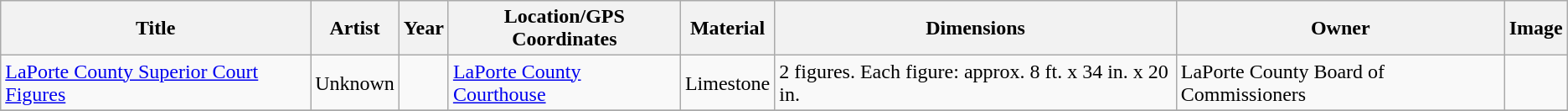<table class="wikitable sortable">
<tr>
<th>Title</th>
<th>Artist</th>
<th>Year</th>
<th>Location/GPS Coordinates</th>
<th>Material</th>
<th>Dimensions</th>
<th>Owner</th>
<th>Image</th>
</tr>
<tr>
<td><a href='#'>LaPorte County Superior Court Figures</a></td>
<td>Unknown</td>
<td></td>
<td><a href='#'>LaPorte County Courthouse</a></td>
<td>Limestone</td>
<td>2 figures. Each figure: approx. 8 ft. x 34 in. x 20 in.</td>
<td>LaPorte County Board of Commissioners</td>
<td></td>
</tr>
<tr>
</tr>
</table>
